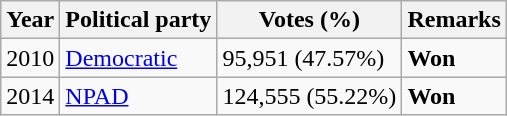<table class="wikitable">
<tr>
<th>Year</th>
<th>Political party</th>
<th>Votes (%)</th>
<th>Remarks</th>
</tr>
<tr>
<td>2010</td>
<td><a href='#'>Democratic</a></td>
<td>95,951 (47.57%)</td>
<td><strong>Won</strong></td>
</tr>
<tr>
<td>2014</td>
<td><a href='#'>NPAD</a></td>
<td>124,555 (55.22%)</td>
<td><strong>Won</strong></td>
</tr>
</table>
